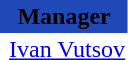<table class="toccolours" border="0" cellpadding="2" cellspacing="0" align="left" style="margin:0.5em;">
<tr>
<th colspan="2" align="center" bgcolor="#2049B7"><span>Manager</span></th>
</tr>
<tr>
<td></td>
<td> <a href='#'>Ivan Vutsov</a></td>
</tr>
</table>
